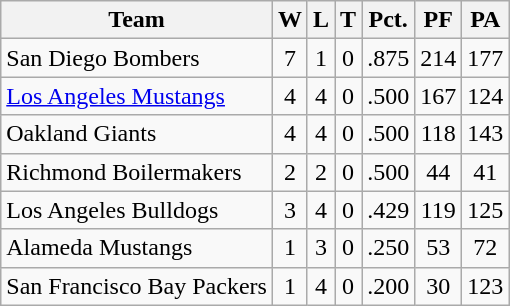<table class="wikitable">
<tr>
<th>Team</th>
<th>W</th>
<th>L</th>
<th>T</th>
<th>Pct.</th>
<th>PF</th>
<th>PA</th>
</tr>
<tr align="center">
<td align="left">San Diego Bombers</td>
<td>7</td>
<td>1</td>
<td>0</td>
<td>.875</td>
<td>214</td>
<td>177</td>
</tr>
<tr align="center">
<td align="left"><a href='#'>Los Angeles Mustangs</a></td>
<td>4</td>
<td>4</td>
<td>0</td>
<td>.500</td>
<td>167</td>
<td>124</td>
</tr>
<tr align="center">
<td align="left">Oakland Giants</td>
<td>4</td>
<td>4</td>
<td>0</td>
<td>.500</td>
<td>118</td>
<td>143</td>
</tr>
<tr align="center">
<td align="left">Richmond Boilermakers</td>
<td>2</td>
<td>2</td>
<td>0</td>
<td>.500</td>
<td>44</td>
<td>41</td>
</tr>
<tr align="center">
<td align="left">Los Angeles Bulldogs</td>
<td>3</td>
<td>4</td>
<td>0</td>
<td>.429</td>
<td>119</td>
<td>125</td>
</tr>
<tr align="center">
<td align="left">Alameda Mustangs</td>
<td>1</td>
<td>3</td>
<td>0</td>
<td>.250</td>
<td>53</td>
<td>72</td>
</tr>
<tr align="center">
<td align="left">San Francisco Bay Packers</td>
<td>1</td>
<td>4</td>
<td>0</td>
<td>.200</td>
<td>30</td>
<td>123</td>
</tr>
</table>
